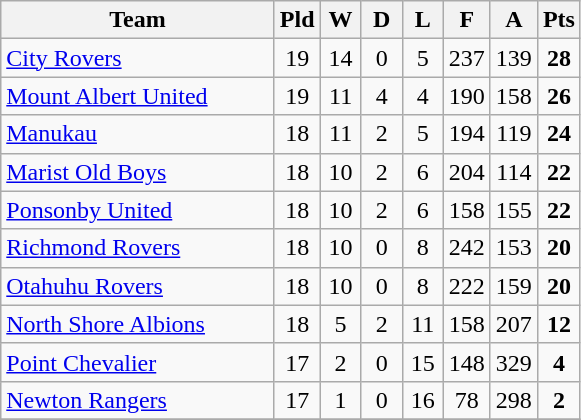<table class="wikitable" style="text-align:center;">
<tr>
<th width=175>Team</th>
<th width=20 abbr="Played">Pld</th>
<th width=20 abbr="Won">W</th>
<th width=20 abbr="Drawn">D</th>
<th width=20 abbr="Lost">L</th>
<th width=20 abbr="For">F</th>
<th width=20 abbr="Against">A</th>
<th width=20 abbr="Points">Pts</th>
</tr>
<tr>
<td style="text-align:left;"><a href='#'>City Rovers</a></td>
<td>19</td>
<td>14</td>
<td>0</td>
<td>5</td>
<td>237</td>
<td>139</td>
<td><strong>28</strong></td>
</tr>
<tr>
<td style="text-align:left;"><a href='#'>Mount Albert United</a></td>
<td>19</td>
<td>11</td>
<td>4</td>
<td>4</td>
<td>190</td>
<td>158</td>
<td><strong>26</strong></td>
</tr>
<tr>
<td style="text-align:left;"><a href='#'>Manukau</a></td>
<td>18</td>
<td>11</td>
<td>2</td>
<td>5</td>
<td>194</td>
<td>119</td>
<td><strong>24</strong></td>
</tr>
<tr>
<td style="text-align:left;"><a href='#'>Marist Old Boys</a></td>
<td>18</td>
<td>10</td>
<td>2</td>
<td>6</td>
<td>204</td>
<td>114</td>
<td><strong>22</strong></td>
</tr>
<tr>
<td style="text-align:left;"><a href='#'>Ponsonby United</a></td>
<td>18</td>
<td>10</td>
<td>2</td>
<td>6</td>
<td>158</td>
<td>155</td>
<td><strong>22</strong></td>
</tr>
<tr>
<td style="text-align:left;"><a href='#'>Richmond Rovers</a></td>
<td>18</td>
<td>10</td>
<td>0</td>
<td>8</td>
<td>242</td>
<td>153</td>
<td><strong>20</strong></td>
</tr>
<tr>
<td style="text-align:left;"><a href='#'>Otahuhu Rovers</a></td>
<td>18</td>
<td>10</td>
<td>0</td>
<td>8</td>
<td>222</td>
<td>159</td>
<td><strong>20</strong></td>
</tr>
<tr>
<td style="text-align:left;"><a href='#'>North Shore Albions</a></td>
<td>18</td>
<td>5</td>
<td>2</td>
<td>11</td>
<td>158</td>
<td>207</td>
<td><strong>12</strong></td>
</tr>
<tr>
<td style="text-align:left;"><a href='#'>Point Chevalier</a></td>
<td>17</td>
<td>2</td>
<td>0</td>
<td>15</td>
<td>148</td>
<td>329</td>
<td><strong>4</strong></td>
</tr>
<tr>
<td style="text-align:left;"><a href='#'>Newton Rangers</a></td>
<td>17</td>
<td>1</td>
<td>0</td>
<td>16</td>
<td>78</td>
<td>298</td>
<td><strong>2</strong></td>
</tr>
<tr>
</tr>
</table>
